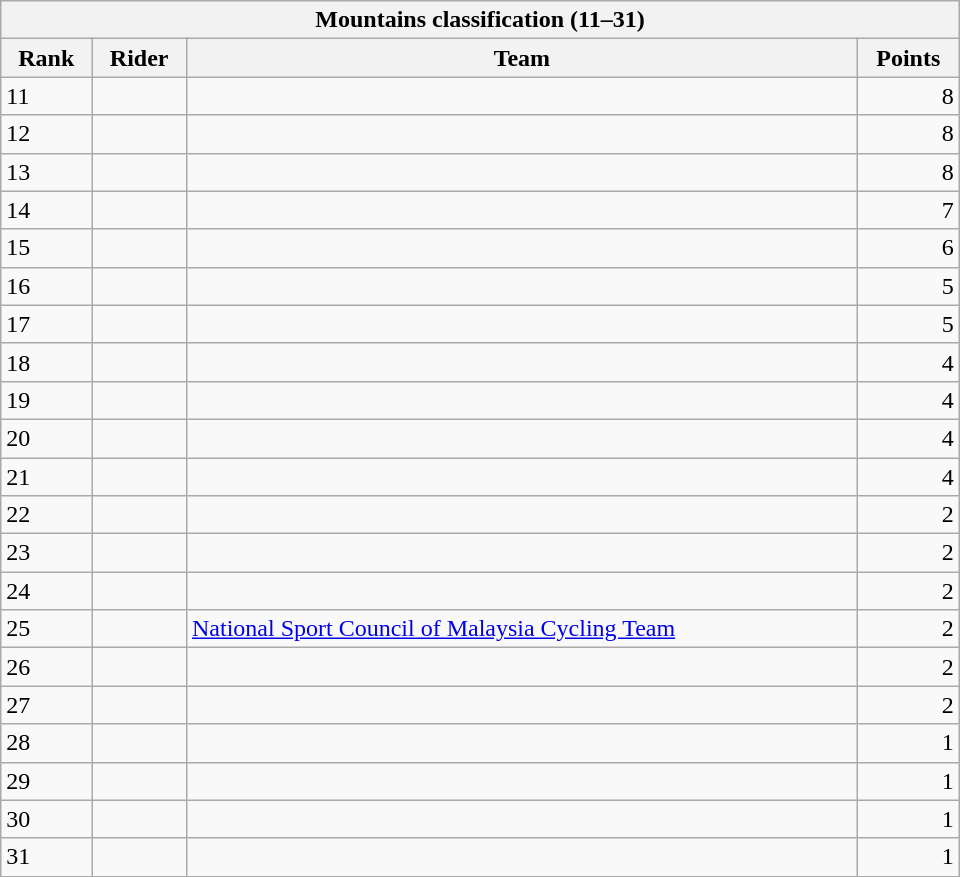<table class="collapsible collapsed wikitable" style="width:40em;margin-top:0">
<tr>
<th colspan=4>Mountains classification (11–31)</th>
</tr>
<tr>
<th>Rank</th>
<th>Rider</th>
<th>Team</th>
<th>Points</th>
</tr>
<tr>
<td>11</td>
<td></td>
<td></td>
<td align="right">8</td>
</tr>
<tr>
<td>12</td>
<td></td>
<td></td>
<td align="right">8</td>
</tr>
<tr>
<td>13</td>
<td></td>
<td></td>
<td align="right">8</td>
</tr>
<tr>
<td>14</td>
<td></td>
<td></td>
<td align="right">7</td>
</tr>
<tr>
<td>15</td>
<td></td>
<td></td>
<td align="right">6</td>
</tr>
<tr>
<td>16</td>
<td></td>
<td></td>
<td align="right">5</td>
</tr>
<tr>
<td>17</td>
<td></td>
<td></td>
<td align="right">5</td>
</tr>
<tr>
<td>18</td>
<td></td>
<td></td>
<td align="right">4</td>
</tr>
<tr>
<td>19</td>
<td></td>
<td></td>
<td align="right">4</td>
</tr>
<tr>
<td>20</td>
<td></td>
<td></td>
<td align="right">4</td>
</tr>
<tr>
<td>21</td>
<td></td>
<td></td>
<td align="right">4</td>
</tr>
<tr>
<td>22</td>
<td></td>
<td></td>
<td align="right">2</td>
</tr>
<tr>
<td>23</td>
<td></td>
<td></td>
<td align="right">2</td>
</tr>
<tr>
<td>24</td>
<td></td>
<td></td>
<td align="right">2</td>
</tr>
<tr>
<td>25</td>
<td></td>
<td><a href='#'>National Sport Council of Malaysia Cycling Team</a></td>
<td align="right">2</td>
</tr>
<tr>
<td>26</td>
<td></td>
<td></td>
<td align="right">2</td>
</tr>
<tr>
<td>27</td>
<td></td>
<td></td>
<td align="right">2</td>
</tr>
<tr>
<td>28</td>
<td></td>
<td></td>
<td align="right">1</td>
</tr>
<tr>
<td>29</td>
<td></td>
<td></td>
<td align="right">1</td>
</tr>
<tr>
<td>30</td>
<td></td>
<td></td>
<td align="right">1</td>
</tr>
<tr>
<td>31</td>
<td></td>
<td></td>
<td align="right">1</td>
</tr>
</table>
